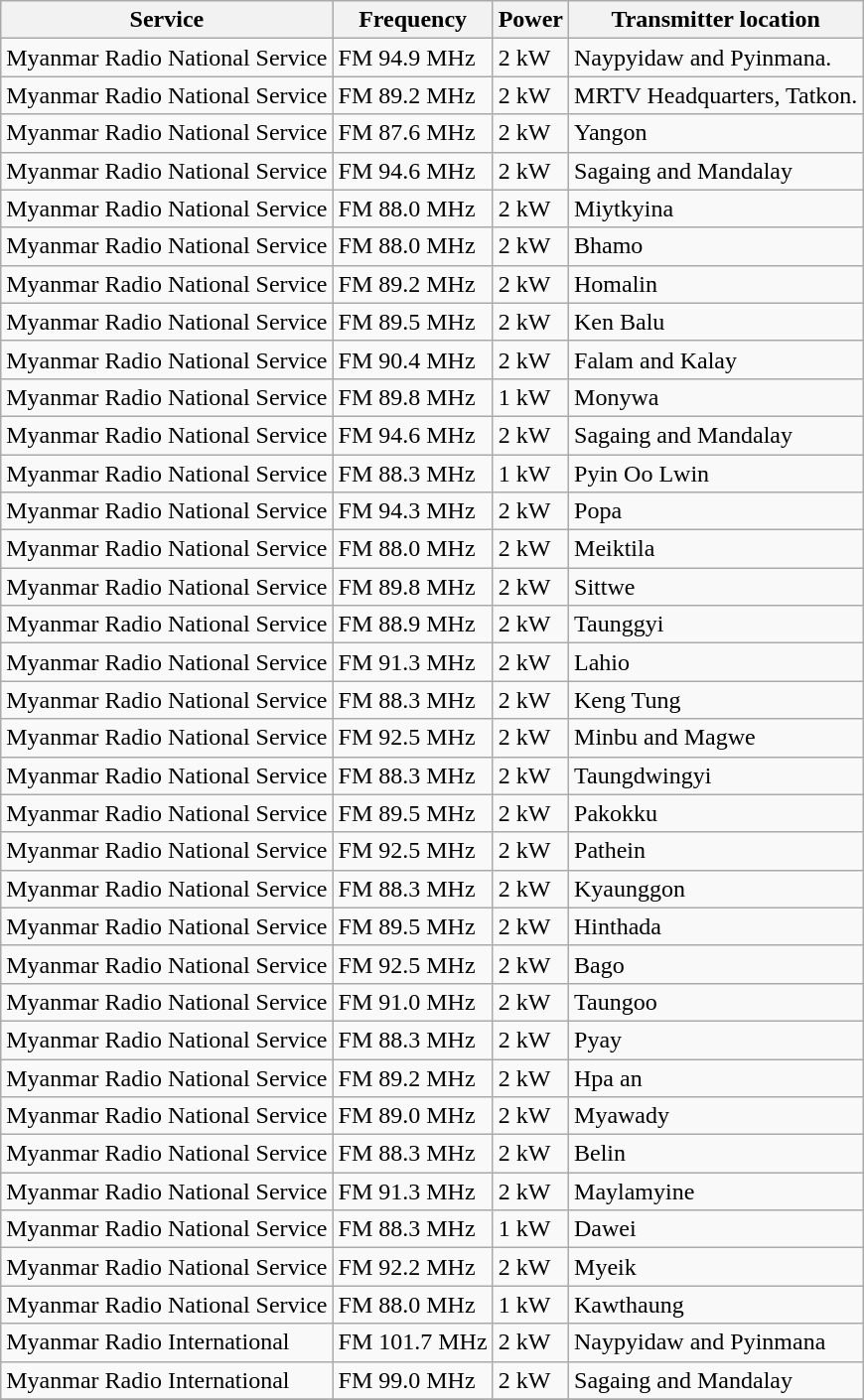<table class="wikitable">
<tr>
<th>Service</th>
<th>Frequency</th>
<th>Power</th>
<th>Transmitter location</th>
</tr>
<tr>
<td>Myanmar Radio National Service</td>
<td>FM 94.9 MHz</td>
<td>2 kW</td>
<td>Naypyidaw and Pyinmana.</td>
</tr>
<tr>
<td>Myanmar Radio National Service</td>
<td>FM 89.2 MHz</td>
<td>2 kW</td>
<td>MRTV Headquarters, Tatkon.</td>
</tr>
<tr>
<td>Myanmar Radio National Service</td>
<td>FM 87.6 MHz</td>
<td>2 kW</td>
<td>Yangon</td>
</tr>
<tr>
<td>Myanmar Radio National Service</td>
<td>FM 94.6 MHz</td>
<td>2 kW</td>
<td>Sagaing and Mandalay</td>
</tr>
<tr>
<td>Myanmar Radio National Service</td>
<td>FM 88.0 MHz</td>
<td>2 kW</td>
<td>Miytkyina</td>
</tr>
<tr>
<td>Myanmar Radio National Service</td>
<td>FM 88.0 MHz</td>
<td>2 kW</td>
<td>Bhamo</td>
</tr>
<tr>
<td>Myanmar Radio National Service</td>
<td>FM 89.2 MHz</td>
<td>2 kW</td>
<td>Homalin</td>
</tr>
<tr>
<td>Myanmar Radio National Service</td>
<td>FM 89.5 MHz</td>
<td>2 kW</td>
<td>Ken Balu</td>
</tr>
<tr>
<td>Myanmar Radio National Service</td>
<td>FM 90.4 MHz</td>
<td>2 kW</td>
<td>Falam and Kalay</td>
</tr>
<tr>
<td>Myanmar Radio National Service</td>
<td>FM 89.8 MHz</td>
<td>1 kW</td>
<td>Monywa</td>
</tr>
<tr>
<td>Myanmar Radio National Service</td>
<td>FM 94.6 MHz</td>
<td>2 kW</td>
<td>Sagaing and Mandalay</td>
</tr>
<tr>
<td>Myanmar Radio National Service</td>
<td>FM 88.3 MHz</td>
<td>1 kW</td>
<td>Pyin Oo Lwin</td>
</tr>
<tr>
<td>Myanmar Radio National Service</td>
<td>FM 94.3 MHz</td>
<td>2 kW</td>
<td>Popa</td>
</tr>
<tr>
<td>Myanmar Radio National Service</td>
<td>FM 88.0 MHz</td>
<td>2 kW</td>
<td>Meiktila</td>
</tr>
<tr>
<td>Myanmar Radio National Service</td>
<td>FM 89.8 MHz</td>
<td>2 kW</td>
<td>Sittwe</td>
</tr>
<tr>
<td>Myanmar Radio National Service</td>
<td>FM 88.9 MHz</td>
<td>2 kW</td>
<td>Taunggyi</td>
</tr>
<tr>
<td>Myanmar Radio National Service</td>
<td>FM 91.3 MHz</td>
<td>2 kW</td>
<td>Lahio</td>
</tr>
<tr>
<td>Myanmar Radio National Service</td>
<td>FM 88.3 MHz</td>
<td>2 kW</td>
<td>Keng Tung</td>
</tr>
<tr>
<td>Myanmar Radio National Service</td>
<td>FM 92.5 MHz</td>
<td>2 kW</td>
<td>Minbu and Magwe</td>
</tr>
<tr>
<td>Myanmar Radio National Service</td>
<td>FM 88.3 MHz</td>
<td>2 kW</td>
<td>Taungdwingyi</td>
</tr>
<tr>
<td>Myanmar Radio National Service</td>
<td>FM 89.5 MHz</td>
<td>2 kW</td>
<td>Pakokku</td>
</tr>
<tr>
<td>Myanmar Radio National Service</td>
<td>FM 92.5 MHz</td>
<td>2 kW</td>
<td>Pathein</td>
</tr>
<tr>
<td>Myanmar Radio National Service</td>
<td>FM 88.3 MHz</td>
<td>2 kW</td>
<td>Kyaunggon</td>
</tr>
<tr>
<td>Myanmar Radio National Service</td>
<td>FM 89.5 MHz</td>
<td>2 kW</td>
<td>Hinthada</td>
</tr>
<tr>
<td>Myanmar Radio National Service</td>
<td>FM 92.5 MHz</td>
<td>2 kW</td>
<td>Bago</td>
</tr>
<tr>
<td>Myanmar Radio National Service</td>
<td>FM 91.0 MHz</td>
<td>2 kW</td>
<td>Taungoo</td>
</tr>
<tr>
<td>Myanmar Radio National Service</td>
<td>FM 88.3 MHz</td>
<td>2 kW</td>
<td>Pyay</td>
</tr>
<tr>
<td>Myanmar Radio National Service</td>
<td>FM 89.2 MHz</td>
<td>2 kW</td>
<td>Hpa an</td>
</tr>
<tr>
<td>Myanmar Radio National Service</td>
<td>FM 89.0 MHz</td>
<td>2 kW</td>
<td>Myawady</td>
</tr>
<tr>
<td>Myanmar Radio National Service</td>
<td>FM 88.3 MHz</td>
<td>2 kW</td>
<td>Belin</td>
</tr>
<tr>
<td>Myanmar Radio National Service</td>
<td>FM 91.3 MHz</td>
<td>2 kW</td>
<td>Maylamyine</td>
</tr>
<tr>
<td>Myanmar Radio National Service</td>
<td>FM 88.3 MHz</td>
<td>1 kW</td>
<td>Dawei</td>
</tr>
<tr>
<td>Myanmar Radio National Service</td>
<td>FM 92.2 MHz</td>
<td>2 kW</td>
<td>Myeik</td>
</tr>
<tr>
<td>Myanmar Radio National Service</td>
<td>FM 88.0 MHz</td>
<td>1 kW</td>
<td>Kawthaung</td>
</tr>
<tr>
<td>Myanmar Radio International</td>
<td>FM 101.7 MHz</td>
<td>2 kW</td>
<td>Naypyidaw and Pyinmana</td>
</tr>
<tr>
<td>Myanmar Radio International</td>
<td>FM 99.0 MHz</td>
<td>2 kW</td>
<td>Sagaing and Mandalay</td>
</tr>
<tr>
</tr>
</table>
